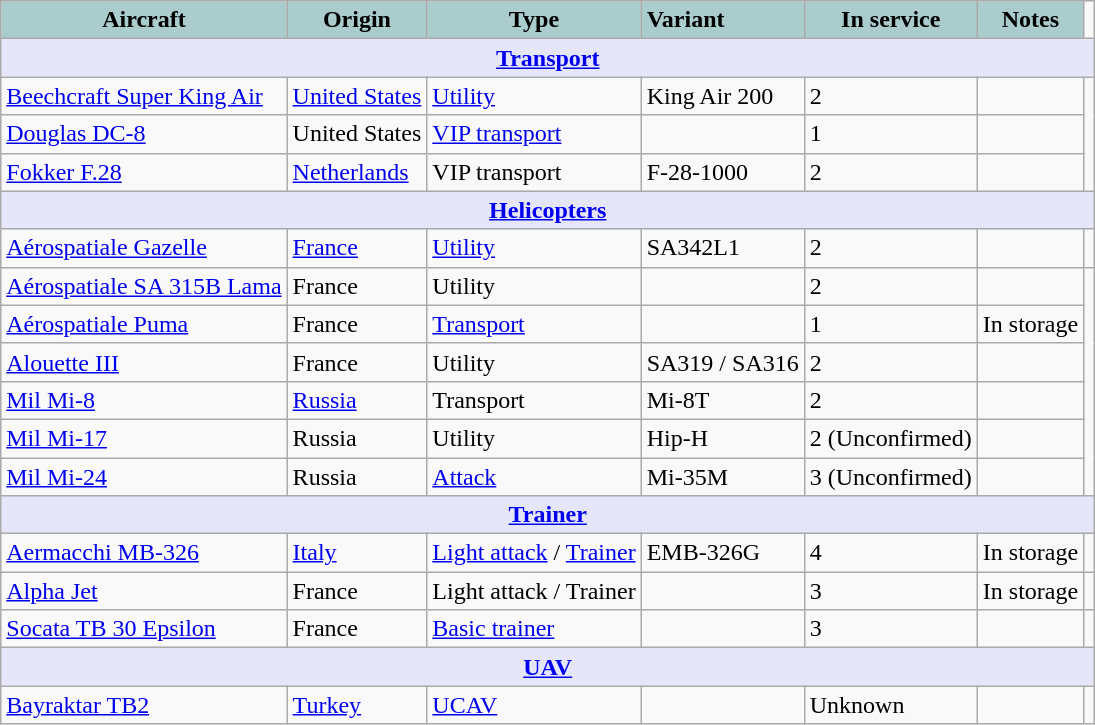<table class="wikitable">
<tr>
<th style="text-align:center; background:#acc;">Aircraft</th>
<th style="text-align: center; background:#acc;">Origin</th>
<th style="text-align:l center; background:#acc;">Type</th>
<th style="text-align:left; background:#acc;">Variant</th>
<th style="text-align:center; background:#acc;">In service</th>
<th style="text-align: center; background:#acc;">Notes</th>
</tr>
<tr>
<th colspan="7" style="align: center; background: lavender;"><a href='#'>Transport</a></th>
</tr>
<tr>
<td><a href='#'>Beechcraft Super King Air</a></td>
<td><a href='#'>United States</a></td>
<td><a href='#'>Utility</a></td>
<td>King Air 200</td>
<td>2</td>
<td></td>
</tr>
<tr>
<td><a href='#'>Douglas DC-8</a></td>
<td>United States</td>
<td><a href='#'>VIP transport</a></td>
<td></td>
<td>1</td>
<td></td>
</tr>
<tr>
<td><a href='#'>Fokker F.28</a></td>
<td><a href='#'>Netherlands</a></td>
<td>VIP transport</td>
<td>F-28-1000</td>
<td>2</td>
<td></td>
</tr>
<tr>
<th colspan="7" style="align: center; background: lavender;"><a href='#'>Helicopters</a></th>
</tr>
<tr>
<td><a href='#'>Aérospatiale Gazelle</a></td>
<td><a href='#'>France</a></td>
<td><a href='#'>Utility</a></td>
<td>SA342L1</td>
<td>2</td>
<td></td>
<td></td>
</tr>
<tr>
<td><a href='#'>Aérospatiale SA 315B Lama</a></td>
<td>France</td>
<td>Utility</td>
<td></td>
<td>2</td>
<td></td>
</tr>
<tr>
<td><a href='#'>Aérospatiale Puma</a></td>
<td>France</td>
<td><a href='#'>Transport</a></td>
<td></td>
<td>1</td>
<td>In storage</td>
</tr>
<tr>
<td><a href='#'>Alouette III</a></td>
<td>France</td>
<td>Utility</td>
<td>SA319 / SA316</td>
<td>2</td>
<td></td>
</tr>
<tr>
<td><a href='#'>Mil Mi-8</a></td>
<td><a href='#'>Russia</a></td>
<td>Transport</td>
<td>Mi-8T</td>
<td>2</td>
<td></td>
</tr>
<tr>
<td><a href='#'>Mil Mi-17</a></td>
<td>Russia</td>
<td>Utility</td>
<td>Hip-H</td>
<td>2 (Unconfirmed)</td>
<td></td>
</tr>
<tr>
<td><a href='#'>Mil Mi-24</a></td>
<td>Russia</td>
<td><a href='#'>Attack</a></td>
<td>Mi-35M</td>
<td>3 (Unconfirmed)</td>
<td></td>
</tr>
<tr>
<th colspan="7" style="align: center; background: lavender;"><a href='#'>Trainer</a></th>
</tr>
<tr>
<td><a href='#'>Aermacchi MB-326</a></td>
<td><a href='#'>Italy</a></td>
<td><a href='#'>Light attack</a> / <a href='#'>Trainer</a></td>
<td>EMB-326G</td>
<td>4</td>
<td>In storage</td>
<td></td>
</tr>
<tr>
<td><a href='#'>Alpha Jet</a></td>
<td>France</td>
<td>Light attack / Trainer</td>
<td></td>
<td>3</td>
<td>In storage</td>
<td></td>
</tr>
<tr>
<td><a href='#'>Socata TB 30 Epsilon</a></td>
<td>France</td>
<td><a href='#'>Basic trainer</a></td>
<td></td>
<td>3</td>
<td></td>
<td></td>
</tr>
<tr>
<th colspan="7" style="align: center; background: lavender;"><a href='#'>UAV</a></th>
</tr>
<tr>
<td><a href='#'>Bayraktar TB2</a></td>
<td><a href='#'>Turkey</a></td>
<td><a href='#'>UCAV</a></td>
<td></td>
<td>Unknown</td>
<td></td>
<td></td>
</tr>
</table>
